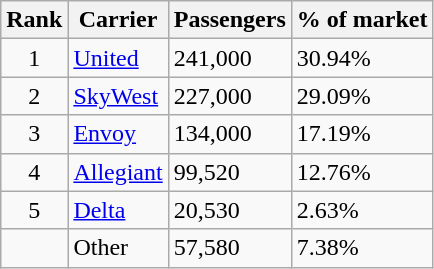<table class="wikitable">
<tr>
<th>Rank</th>
<th>Carrier</th>
<th>Passengers</th>
<th>% of market</th>
</tr>
<tr>
<td align=center>1</td>
<td><a href='#'>United</a></td>
<td>241,000</td>
<td>30.94%</td>
</tr>
<tr>
<td align=center>2</td>
<td><a href='#'>SkyWest</a></td>
<td>227,000</td>
<td>29.09%</td>
</tr>
<tr>
<td align=center>3</td>
<td><a href='#'>Envoy</a></td>
<td>134,000</td>
<td>17.19%</td>
</tr>
<tr>
<td align=center>4</td>
<td><a href='#'>Allegiant</a></td>
<td>99,520</td>
<td>12.76%</td>
</tr>
<tr>
<td align=center>5</td>
<td><a href='#'>Delta</a></td>
<td>20,530</td>
<td>2.63%</td>
</tr>
<tr>
<td align=center></td>
<td>Other</td>
<td>57,580</td>
<td>7.38%</td>
</tr>
</table>
